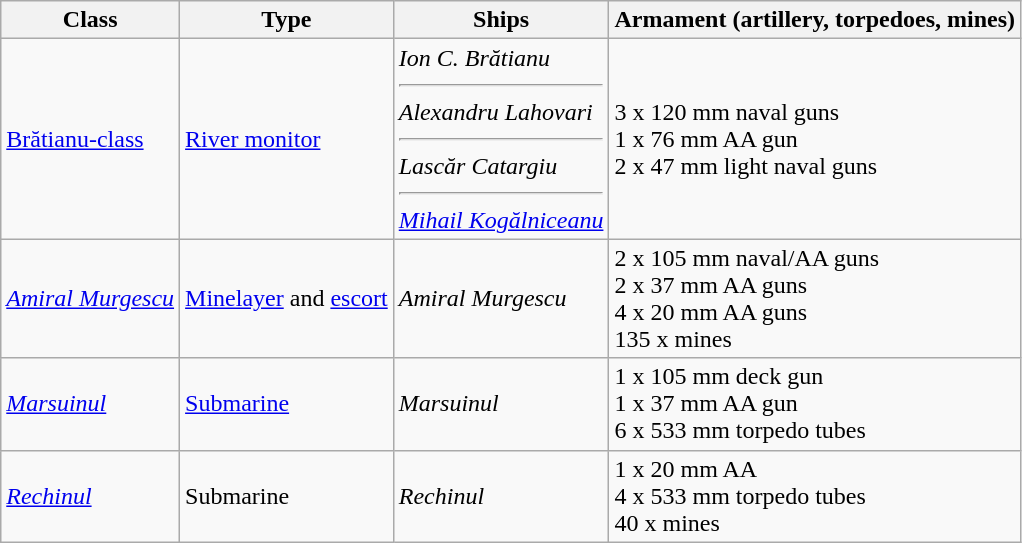<table class="wikitable">
<tr>
<th>Class</th>
<th>Type</th>
<th>Ships</th>
<th>Armament (artillery, torpedoes, mines)</th>
</tr>
<tr>
<td><a href='#'>Brătianu-class</a></td>
<td><a href='#'>River monitor</a></td>
<td><em>Ion C. Brătianu</em><hr><em>Alexandru Lahovari</em><hr><em>Lascăr Catargiu</em><hr><em><a href='#'>Mihail Kogălniceanu</a></em></td>
<td>3 x 120 mm naval guns<br>1 x 76 mm AA gun<br>2 x 47 mm light naval guns</td>
</tr>
<tr>
<td><em><a href='#'>Amiral Murgescu</a></em></td>
<td><a href='#'>Minelayer</a> and <a href='#'>escort</a></td>
<td><em>Amiral Murgescu</em></td>
<td>2 x 105 mm naval/AA guns<br>2 x 37 mm AA guns<br>4 x 20 mm AA guns<br>135 x mines</td>
</tr>
<tr>
<td><em><a href='#'>Marsuinul</a></em></td>
<td><a href='#'>Submarine</a></td>
<td><em>Marsuinul</em></td>
<td>1 x 105 mm deck gun<br>1 x 37 mm AA gun<br>6 x 533 mm torpedo tubes</td>
</tr>
<tr>
<td><em><a href='#'>Rechinul</a></em></td>
<td>Submarine</td>
<td><em>Rechinul</em></td>
<td>1 x 20 mm AA<br>4 x 533 mm torpedo tubes<br>40 x mines</td>
</tr>
</table>
